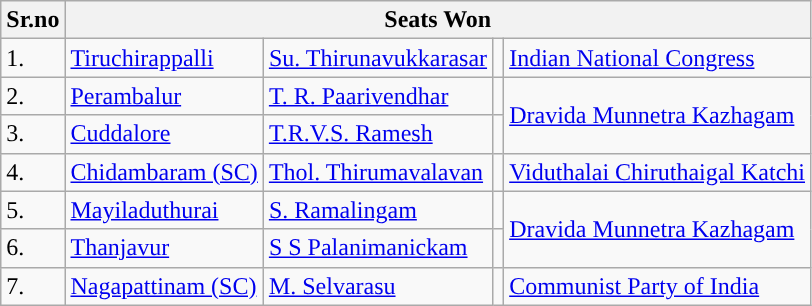<table class="wikitable">
<tr>
<th>Sr.no</th>
<th colspan="4">Seats Won</th>
</tr>
<tr>
<td>1.</td>
<td><a href='#'>Tiruchirappalli</a></td>
<td><a href='#'>Su. Thirunavukkarasar</a></td>
<td></td>
<td><a href='#'>Indian National Congress</a></td>
</tr>
<tr>
<td>2.</td>
<td><a href='#'>Perambalur</a></td>
<td><a href='#'>T. R. Paarivendhar</a></td>
<td></td>
<td rowspan=2><a href='#'>Dravida Munnetra Kazhagam</a></td>
</tr>
<tr>
<td>3.</td>
<td><a href='#'>Cuddalore</a></td>
<td><a href='#'>T.R.V.S. Ramesh</a></td>
<td></td>
</tr>
<tr>
<td>4.</td>
<td><a href='#'>Chidambaram (SC)</a></td>
<td><a href='#'>Thol. Thirumavalavan</a></td>
<td></td>
<td><a href='#'>Viduthalai Chiruthaigal Katchi</a></td>
</tr>
<tr>
<td>5.</td>
<td><a href='#'>Mayiladuthurai</a></td>
<td><a href='#'>S. Ramalingam</a></td>
<td></td>
<td rowspan=2><a href='#'>Dravida Munnetra Kazhagam</a></td>
</tr>
<tr>
<td>6.</td>
<td><a href='#'>Thanjavur</a></td>
<td><a href='#'>S S Palanimanickam</a></td>
<td></td>
</tr>
<tr>
<td>7.</td>
<td><a href='#'>Nagapattinam (SC)</a></td>
<td><a href='#'>M. Selvarasu</a></td>
<td></td>
<td><a href='#'>Communist Party of India</a></td>
</tr>
</table>
